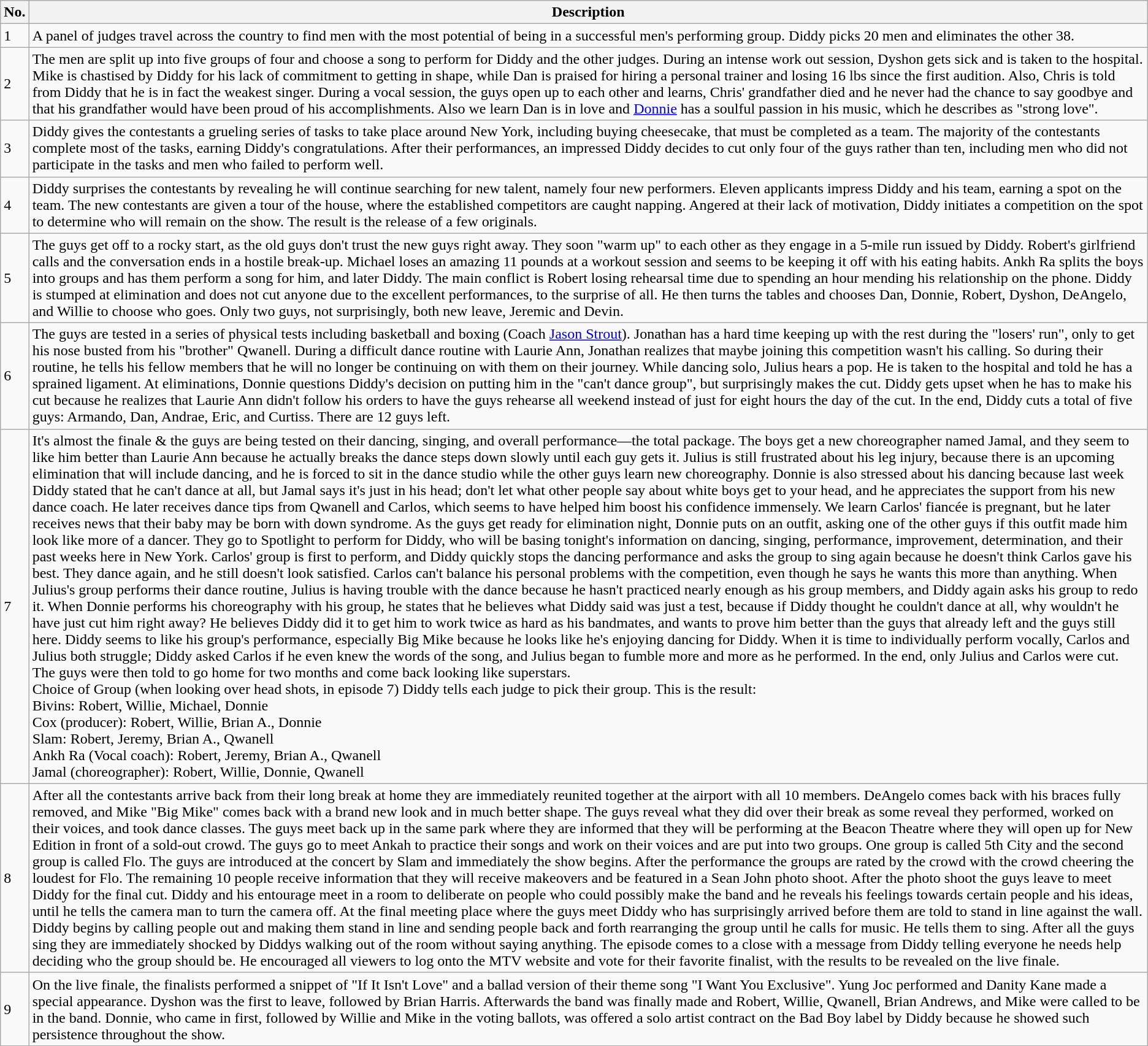<table class="wikitable">
<tr>
<th>No.</th>
<th>Description</th>
</tr>
<tr>
<td>1</td>
<td>A panel of judges travel across the country to find men with the most potential of being in a successful men's performing group. Diddy picks 20 men and eliminates the other 38.</td>
</tr>
<tr>
<td>2</td>
<td>The men are split up into five groups of four and choose a song to perform for Diddy and the other judges. During an intense work out session, Dyshon gets sick and is taken to the hospital. Mike is chastised by Diddy for his lack of commitment to getting in shape, while Dan is praised for hiring a personal trainer and losing 16 lbs since the first audition. Also, Chris is told from Diddy that he is in fact the weakest singer. During a vocal session, the guys open up to each other and learns, Chris' grandfather died and he never had the chance to say goodbye and that his grandfather would have been proud of his accomplishments. Also we learn Dan is in love and <a href='#'>Donnie</a> has a soulful passion in his music, which he describes as "strong love".</td>
</tr>
<tr>
<td>3</td>
<td>Diddy gives the contestants a grueling series of tasks to take place around New York, including buying cheesecake, that must be completed as a team. The majority of the contestants complete most of the tasks, earning Diddy's congratulations. After their performances, an impressed Diddy decides to cut only four of the guys rather than ten, including men who did not participate in the tasks and men who failed to perform well.</td>
</tr>
<tr>
<td>4</td>
<td>Diddy surprises the contestants by revealing he will continue searching for new talent, namely four new performers. Eleven applicants impress Diddy and his team, earning a spot on the team. The new contestants are given a tour of the house, where the established competitors are caught napping. Angered at their lack of motivation, Diddy initiates a competition on the spot to determine who will remain on the show. The result is the release of a few originals.</td>
</tr>
<tr>
<td>5</td>
<td>The guys get off to a rocky start, as the old guys don't trust the new guys right away. They soon "warm up" to each other as they engage in a 5-mile run issued by Diddy. Robert's girlfriend calls and the conversation ends in a hostile break-up. Michael loses an amazing 11 pounds at a workout session and seems to be keeping it off with his eating habits. Ankh Ra splits the boys into groups and has them perform a song for him, and later Diddy. The main conflict is Robert losing rehearsal time due to spending an hour mending his relationship on the phone. Diddy is stumped at elimination and does not cut anyone due to the excellent performances, to the surprise of all. He then turns the tables and chooses Dan, Donnie, Robert, Dyshon, DeAngelo, and Willie to choose who goes. Only two guys, not surprisingly, both new leave, Jeremic and Devin.</td>
</tr>
<tr>
<td>6</td>
<td>The guys are tested in a series of physical tests including basketball and boxing (Coach <a href='#'>Jason Strout</a>). Jonathan has a hard time keeping up with the rest during the "losers' run", only to get his nose busted from his "brother" Qwanell. During a difficult dance routine with Laurie Ann, Jonathan realizes that maybe joining this competition wasn't his calling. So during their routine, he tells his fellow members that he will no longer be continuing on with them on their journey. While dancing solo, Julius hears a pop. He is taken to the hospital and told he has a sprained ligament. At eliminations, Donnie questions Diddy's decision on putting him in the "can't dance group", but surprisingly makes the cut. Diddy gets upset when he has to make his cut because he realizes that Laurie Ann didn't follow his orders to have the guys rehearse all weekend instead of just for eight hours the day of the cut. In the end, Diddy cuts a total of five guys: Armando, Dan, Andrae, Eric, and Curtiss. There are 12 guys left.</td>
</tr>
<tr>
<td>7</td>
<td>It's almost the finale & the guys are being tested on their dancing, singing, and overall performance—the total package. The boys get a new choreographer named Jamal, and they seem to like him better than Laurie Ann because he actually breaks the dance steps down slowly until each guy gets it. Julius is still frustrated about his leg injury, because there is an upcoming elimination that will include dancing, and he is forced to sit in the dance studio while the other guys learn new choreography. Donnie is also stressed about his dancing because last week Diddy stated that he can't dance at all, but Jamal says it's just in his head; don't let what other people say about white boys get to your head, and he appreciates the support from his new dance coach. He later receives dance tips from Qwanell and Carlos, which seems to have helped him boost his confidence immensely. We learn Carlos' fiancée is pregnant, but he later receives news that their baby may be born with down syndrome. As the guys get ready for elimination night, Donnie puts on an outfit, asking one of the other guys if this outfit made him look like more of a dancer. They go to Spotlight to perform for Diddy, who will be basing tonight's information on dancing, singing, performance, improvement, determination, and their past weeks here in New York. Carlos' group is first to perform, and Diddy quickly stops the dancing performance and asks the group to sing again because he doesn't think Carlos gave his best. They dance again, and he still doesn't look satisfied. Carlos can't balance his personal problems with the competition, even though he says he wants this more than anything. When Julius's group performs their dance routine, Julius is having trouble with the dance because he hasn't practiced nearly enough as his group members, and Diddy again asks his group to redo it. When Donnie performs his choreography with his group, he states that he believes what Diddy said was just a test, because if Diddy thought he couldn't dance at all, why wouldn't he have just cut him right away? He believes Diddy did it to get him to work twice as hard as his bandmates, and wants to prove him better than the guys that already left and the guys still here. Diddy seems to like his group's performance, especially Big Mike because he looks like he's enjoying dancing for Diddy. When it is time to individually perform vocally, Carlos and Julius both struggle; Diddy asked Carlos if he even knew the words of the song, and Julius began to fumble more and more as he performed. In the end, only Julius and Carlos were cut. The guys were then told to go home for two months and come back looking like superstars.<br>Choice of Group (when looking over head shots, in episode 7) Diddy tells each judge to pick their group. This is the result:<br>Bivins:
Robert, Willie, Michael, Donnie<br>Cox (producer):
Robert, Willie, Brian A., Donnie<br>Slam:
Robert, Jeremy, Brian A., Qwanell<br>Ankh Ra (Vocal coach):
Robert, Jeremy, Brian A., Qwanell<br>Jamal (choreographer):
Robert, Willie, Donnie, Qwanell</td>
</tr>
<tr>
<td>8</td>
<td>After all the contestants arrive back from their long break at home they are immediately reunited together at the airport with all 10 members. DeAngelo comes back with his braces fully removed, and Mike "Big Mike" comes back with a brand new look and in much better shape. The guys reveal what they did over their break as some reveal they performed, worked on their voices, and took dance classes. The guys meet back up in the same park where they are informed that they will be performing at the Beacon Theatre where they will open up for New Edition in front of a sold-out crowd. The guys go to meet Ankah to practice their songs and work on their voices and are put into two groups. One group is called 5th City and the second group is called Flo. The guys are introduced at the concert by Slam and immediately the show begins. After the performance the groups are rated by the crowd with the crowd cheering the loudest for Flo. The remaining 10 people receive information that they will receive makeovers and be featured in a Sean John photo shoot. After the photo shoot the guys leave to meet Diddy for the final cut. Diddy and his entourage meet in a room to deliberate on people who could possibly make the band and he reveals his feelings towards certain people and his ideas, until he tells the camera man to turn the camera off. At the final meeting place where the guys meet Diddy who has surprisingly arrived before them are told to stand in line against the wall. Diddy begins by calling people out and making them stand in line and sending people back and forth rearranging the group until he calls for music. He tells them to sing. After all the guys sing they are immediately shocked by Diddys walking out of the room without saying anything. The episode comes to a close with a message from Diddy telling everyone he needs help deciding who the group should be. He encouraged all viewers to log onto the MTV website and vote for their favorite finalist, with the results to be revealed on the live finale.</td>
</tr>
<tr>
<td>9</td>
<td>On the live finale, the finalists performed a snippet of "If It Isn't Love" and a ballad version of their theme song "I Want You Exclusive". Yung Joc performed and Danity Kane made a special appearance. Dyshon was the first to leave, followed by Brian Harris. Afterwards the band was finally made and Robert, Willie, Qwanell, Brian Andrews, and Mike were called to be in the band. Donnie, who came in first, followed by Willie and Mike in the voting ballots, was offered a solo artist contract on the Bad Boy label by Diddy because he showed such persistence throughout the show.</td>
</tr>
</table>
